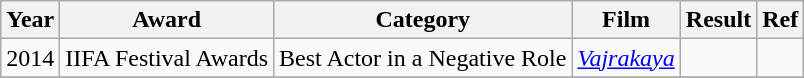<table class="wikitable sortable">
<tr>
<th>Year</th>
<th>Award</th>
<th>Category</th>
<th>Film</th>
<th>Result</th>
<th>Ref</th>
</tr>
<tr>
<td>2014</td>
<td>IIFA Festival Awards</td>
<td>Best Actor in a Negative Role</td>
<td><em><a href='#'>Vajrakaya</a></em></td>
<td></td>
<td></td>
</tr>
<tr>
</tr>
</table>
